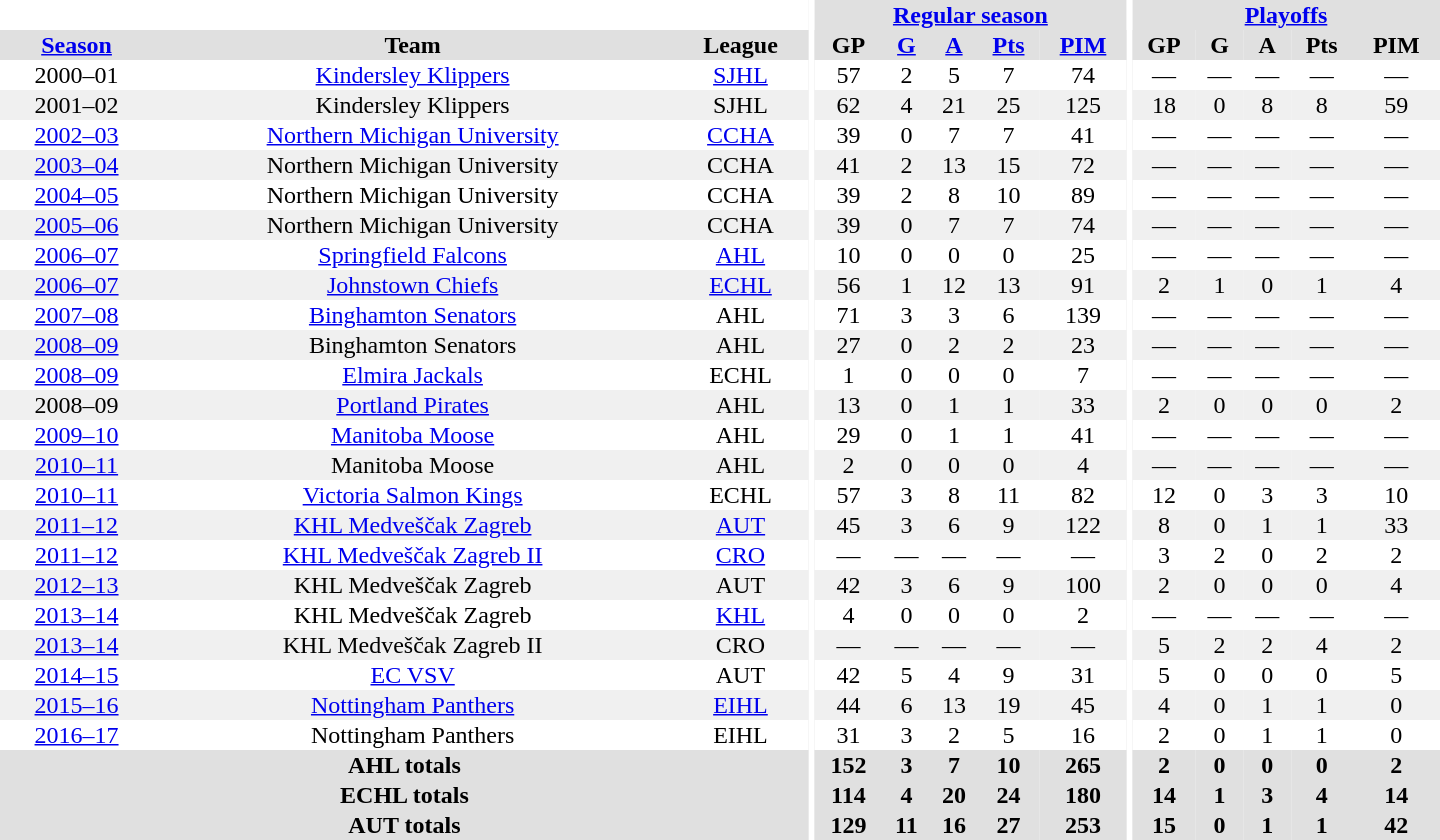<table border="0" cellpadding="1" cellspacing="0" style="text-align:center; width:60em">
<tr bgcolor="#e0e0e0">
<th colspan="3" bgcolor="#ffffff"></th>
<th rowspan="99" bgcolor="#ffffff"></th>
<th colspan="5"><a href='#'>Regular season</a></th>
<th rowspan="99" bgcolor="#ffffff"></th>
<th colspan="5"><a href='#'>Playoffs</a></th>
</tr>
<tr bgcolor="#e0e0e0">
<th><a href='#'>Season</a></th>
<th>Team</th>
<th>League</th>
<th>GP</th>
<th><a href='#'>G</a></th>
<th><a href='#'>A</a></th>
<th><a href='#'>Pts</a></th>
<th><a href='#'>PIM</a></th>
<th>GP</th>
<th>G</th>
<th>A</th>
<th>Pts</th>
<th>PIM</th>
</tr>
<tr>
<td>2000–01</td>
<td><a href='#'>Kindersley Klippers</a></td>
<td><a href='#'>SJHL</a></td>
<td>57</td>
<td>2</td>
<td>5</td>
<td>7</td>
<td>74</td>
<td>—</td>
<td>—</td>
<td>—</td>
<td>—</td>
<td>—</td>
</tr>
<tr bgcolor="#f0f0f0">
<td>2001–02</td>
<td>Kindersley Klippers</td>
<td>SJHL</td>
<td>62</td>
<td>4</td>
<td>21</td>
<td>25</td>
<td>125</td>
<td>18</td>
<td>0</td>
<td>8</td>
<td>8</td>
<td>59</td>
</tr>
<tr>
<td><a href='#'>2002–03</a></td>
<td><a href='#'>Northern Michigan University</a></td>
<td><a href='#'>CCHA</a></td>
<td>39</td>
<td>0</td>
<td>7</td>
<td>7</td>
<td>41</td>
<td>—</td>
<td>—</td>
<td>—</td>
<td>—</td>
<td>—</td>
</tr>
<tr bgcolor="#f0f0f0">
<td><a href='#'>2003–04</a></td>
<td>Northern Michigan University</td>
<td>CCHA</td>
<td>41</td>
<td>2</td>
<td>13</td>
<td>15</td>
<td>72</td>
<td>—</td>
<td>—</td>
<td>—</td>
<td>—</td>
<td>—</td>
</tr>
<tr>
<td><a href='#'>2004–05</a></td>
<td>Northern Michigan University</td>
<td>CCHA</td>
<td>39</td>
<td>2</td>
<td>8</td>
<td>10</td>
<td>89</td>
<td>—</td>
<td>—</td>
<td>—</td>
<td>—</td>
<td>—</td>
</tr>
<tr bgcolor="#f0f0f0">
<td><a href='#'>2005–06</a></td>
<td>Northern Michigan University</td>
<td>CCHA</td>
<td>39</td>
<td>0</td>
<td>7</td>
<td>7</td>
<td>74</td>
<td>—</td>
<td>—</td>
<td>—</td>
<td>—</td>
<td>—</td>
</tr>
<tr>
<td><a href='#'>2006–07</a></td>
<td><a href='#'>Springfield Falcons</a></td>
<td><a href='#'>AHL</a></td>
<td>10</td>
<td>0</td>
<td>0</td>
<td>0</td>
<td>25</td>
<td>—</td>
<td>—</td>
<td>—</td>
<td>—</td>
<td>—</td>
</tr>
<tr bgcolor="#f0f0f0">
<td><a href='#'>2006–07</a></td>
<td><a href='#'>Johnstown Chiefs</a></td>
<td><a href='#'>ECHL</a></td>
<td>56</td>
<td>1</td>
<td>12</td>
<td>13</td>
<td>91</td>
<td>2</td>
<td>1</td>
<td>0</td>
<td>1</td>
<td>4</td>
</tr>
<tr>
<td><a href='#'>2007–08</a></td>
<td><a href='#'>Binghamton Senators</a></td>
<td>AHL</td>
<td>71</td>
<td>3</td>
<td>3</td>
<td>6</td>
<td>139</td>
<td>—</td>
<td>—</td>
<td>—</td>
<td>—</td>
<td>—</td>
</tr>
<tr bgcolor="#f0f0f0">
<td><a href='#'>2008–09</a></td>
<td>Binghamton Senators</td>
<td>AHL</td>
<td>27</td>
<td>0</td>
<td>2</td>
<td>2</td>
<td>23</td>
<td>—</td>
<td>—</td>
<td>—</td>
<td>—</td>
<td>—</td>
</tr>
<tr>
<td><a href='#'>2008–09</a></td>
<td><a href='#'>Elmira Jackals</a></td>
<td>ECHL</td>
<td>1</td>
<td>0</td>
<td>0</td>
<td>0</td>
<td>7</td>
<td>—</td>
<td>—</td>
<td>—</td>
<td>—</td>
<td>—</td>
</tr>
<tr bgcolor="#f0f0f0">
<td>2008–09</td>
<td><a href='#'>Portland Pirates</a></td>
<td>AHL</td>
<td>13</td>
<td>0</td>
<td>1</td>
<td>1</td>
<td>33</td>
<td>2</td>
<td>0</td>
<td>0</td>
<td>0</td>
<td>2</td>
</tr>
<tr>
<td><a href='#'>2009–10</a></td>
<td><a href='#'>Manitoba Moose</a></td>
<td>AHL</td>
<td>29</td>
<td>0</td>
<td>1</td>
<td>1</td>
<td>41</td>
<td>—</td>
<td>—</td>
<td>—</td>
<td>—</td>
<td>—</td>
</tr>
<tr bgcolor="#f0f0f0">
<td><a href='#'>2010–11</a></td>
<td>Manitoba Moose</td>
<td>AHL</td>
<td>2</td>
<td>0</td>
<td>0</td>
<td>0</td>
<td>4</td>
<td>—</td>
<td>—</td>
<td>—</td>
<td>—</td>
<td>—</td>
</tr>
<tr>
<td><a href='#'>2010–11</a></td>
<td><a href='#'>Victoria Salmon Kings</a></td>
<td>ECHL</td>
<td>57</td>
<td>3</td>
<td>8</td>
<td>11</td>
<td>82</td>
<td>12</td>
<td>0</td>
<td>3</td>
<td>3</td>
<td>10</td>
</tr>
<tr bgcolor="#f0f0f0">
<td><a href='#'>2011–12</a></td>
<td><a href='#'>KHL Medveščak Zagreb</a></td>
<td><a href='#'>AUT</a></td>
<td>45</td>
<td>3</td>
<td>6</td>
<td>9</td>
<td>122</td>
<td>8</td>
<td>0</td>
<td>1</td>
<td>1</td>
<td>33</td>
</tr>
<tr>
<td><a href='#'>2011–12</a></td>
<td><a href='#'>KHL Medveščak Zagreb II</a></td>
<td><a href='#'>CRO</a></td>
<td>—</td>
<td>—</td>
<td>—</td>
<td>—</td>
<td>—</td>
<td>3</td>
<td>2</td>
<td>0</td>
<td>2</td>
<td>2</td>
</tr>
<tr bgcolor="#f0f0f0">
<td><a href='#'>2012–13</a></td>
<td>KHL Medveščak Zagreb</td>
<td>AUT</td>
<td>42</td>
<td>3</td>
<td>6</td>
<td>9</td>
<td>100</td>
<td>2</td>
<td>0</td>
<td>0</td>
<td>0</td>
<td>4</td>
</tr>
<tr>
<td><a href='#'>2013–14</a></td>
<td>KHL Medveščak Zagreb</td>
<td><a href='#'>KHL</a></td>
<td>4</td>
<td>0</td>
<td>0</td>
<td>0</td>
<td>2</td>
<td>—</td>
<td>—</td>
<td>—</td>
<td>—</td>
<td>—</td>
</tr>
<tr bgcolor="#f0f0f0">
<td><a href='#'>2013–14</a></td>
<td>KHL Medveščak Zagreb II</td>
<td>CRO</td>
<td>—</td>
<td>—</td>
<td>—</td>
<td>—</td>
<td>—</td>
<td>5</td>
<td>2</td>
<td>2</td>
<td>4</td>
<td>2</td>
</tr>
<tr>
<td><a href='#'>2014–15</a></td>
<td><a href='#'>EC VSV</a></td>
<td>AUT</td>
<td>42</td>
<td>5</td>
<td>4</td>
<td>9</td>
<td>31</td>
<td>5</td>
<td>0</td>
<td>0</td>
<td>0</td>
<td>5</td>
</tr>
<tr bgcolor="#f0f0f0">
<td><a href='#'>2015–16</a></td>
<td><a href='#'>Nottingham Panthers</a></td>
<td><a href='#'>EIHL</a></td>
<td>44</td>
<td>6</td>
<td>13</td>
<td>19</td>
<td>45</td>
<td>4</td>
<td>0</td>
<td>1</td>
<td>1</td>
<td>0</td>
</tr>
<tr>
<td><a href='#'>2016–17</a></td>
<td>Nottingham Panthers</td>
<td>EIHL</td>
<td>31</td>
<td>3</td>
<td>2</td>
<td>5</td>
<td>16</td>
<td>2</td>
<td>0</td>
<td>1</td>
<td>1</td>
<td>0</td>
</tr>
<tr bgcolor="#e0e0e0">
<th colspan="3">AHL totals</th>
<th>152</th>
<th>3</th>
<th>7</th>
<th>10</th>
<th>265</th>
<th>2</th>
<th>0</th>
<th>0</th>
<th>0</th>
<th>2</th>
</tr>
<tr bgcolor="#e0e0e0">
<th colspan="3">ECHL totals</th>
<th>114</th>
<th>4</th>
<th>20</th>
<th>24</th>
<th>180</th>
<th>14</th>
<th>1</th>
<th>3</th>
<th>4</th>
<th>14</th>
</tr>
<tr bgcolor="#e0e0e0">
<th colspan="3">AUT totals</th>
<th>129</th>
<th>11</th>
<th>16</th>
<th>27</th>
<th>253</th>
<th>15</th>
<th>0</th>
<th>1</th>
<th>1</th>
<th>42</th>
</tr>
</table>
